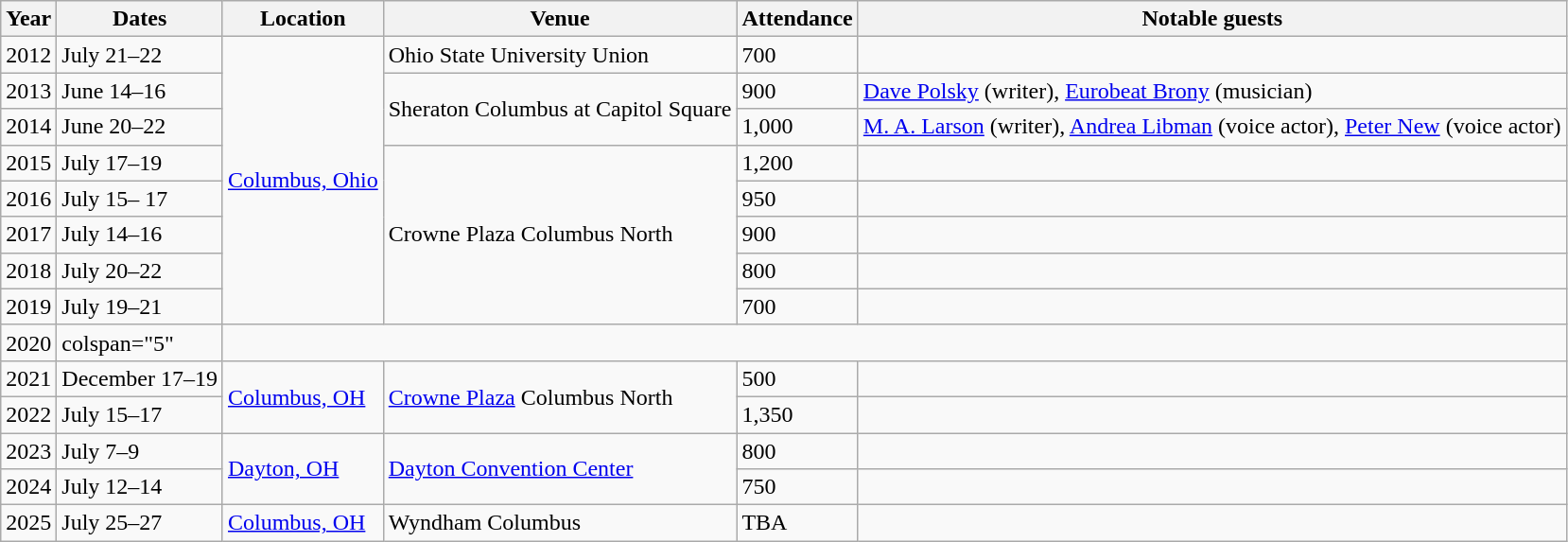<table class="wikitable" border="1">
<tr>
<th>Year</th>
<th>Dates</th>
<th>Location</th>
<th>Venue</th>
<th>Attendance</th>
<th>Notable guests</th>
</tr>
<tr>
<td>2012</td>
<td>July 21–22</td>
<td rowspan="8"><a href='#'>Columbus, Ohio</a></td>
<td>Ohio State University Union</td>
<td>700</td>
<td></td>
</tr>
<tr>
<td>2013</td>
<td>June 14–16</td>
<td rowspan="2">Sheraton Columbus at Capitol Square</td>
<td>900</td>
<td><a href='#'>Dave Polsky</a> (writer), <a href='#'>Eurobeat Brony</a> (musician)</td>
</tr>
<tr>
<td>2014</td>
<td>June 20–22</td>
<td>1,000</td>
<td><a href='#'>M. A. Larson</a> (writer), <a href='#'>Andrea Libman</a> (voice actor), <a href='#'>Peter New</a> (voice actor)</td>
</tr>
<tr>
<td>2015</td>
<td>July 17–19</td>
<td rowspan="5">Crowne Plaza Columbus North</td>
<td>1,200</td>
<td></td>
</tr>
<tr>
<td>2016</td>
<td>July 15– 17</td>
<td>950</td>
<td></td>
</tr>
<tr>
<td>2017</td>
<td>July 14–16</td>
<td>900</td>
<td></td>
</tr>
<tr>
<td>2018</td>
<td>July 20–22</td>
<td>800</td>
<td></td>
</tr>
<tr>
<td>2019</td>
<td>July 19–21</td>
<td>700</td>
<td></td>
</tr>
<tr>
<td>2020</td>
<td>colspan="5" </td>
</tr>
<tr>
<td>2021</td>
<td>December 17–19</td>
<td rowspan="2"><a href='#'>Columbus, OH</a></td>
<td rowspan="2"><a href='#'>Crowne Plaza</a> Columbus North</td>
<td>500</td>
<td></td>
</tr>
<tr>
<td>2022</td>
<td>July 15–17</td>
<td>1,350</td>
<td></td>
</tr>
<tr>
<td>2023</td>
<td>July 7–9</td>
<td rowspan="2"><a href='#'>Dayton, OH</a></td>
<td rowspan="2"><a href='#'>Dayton Convention Center</a></td>
<td>800</td>
<td></td>
</tr>
<tr>
<td>2024</td>
<td>July 12–14</td>
<td>750</td>
<td></td>
</tr>
<tr>
<td>2025</td>
<td>July 25–27</td>
<td rowspan="1"><a href='#'>Columbus, OH</a></td>
<td>Wyndham Columbus</td>
<td>TBA</td>
<td></td>
</tr>
</table>
